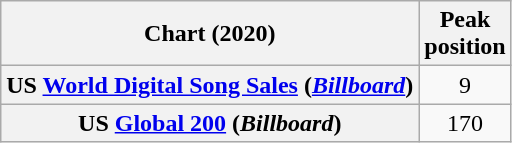<table class="wikitable sortable plainrowheaders" style="text-align:center">
<tr>
<th scope="col">Chart (2020)</th>
<th scope="col">Peak<br>position</th>
</tr>
<tr>
<th scope="row">US <a href='#'>World Digital Song Sales</a> (<em><a href='#'>Billboard</a></em>)</th>
<td>9</td>
</tr>
<tr>
<th scope="row">US <a href='#'> Global 200</a> (<em>Billboard</em>)</th>
<td>170</td>
</tr>
</table>
